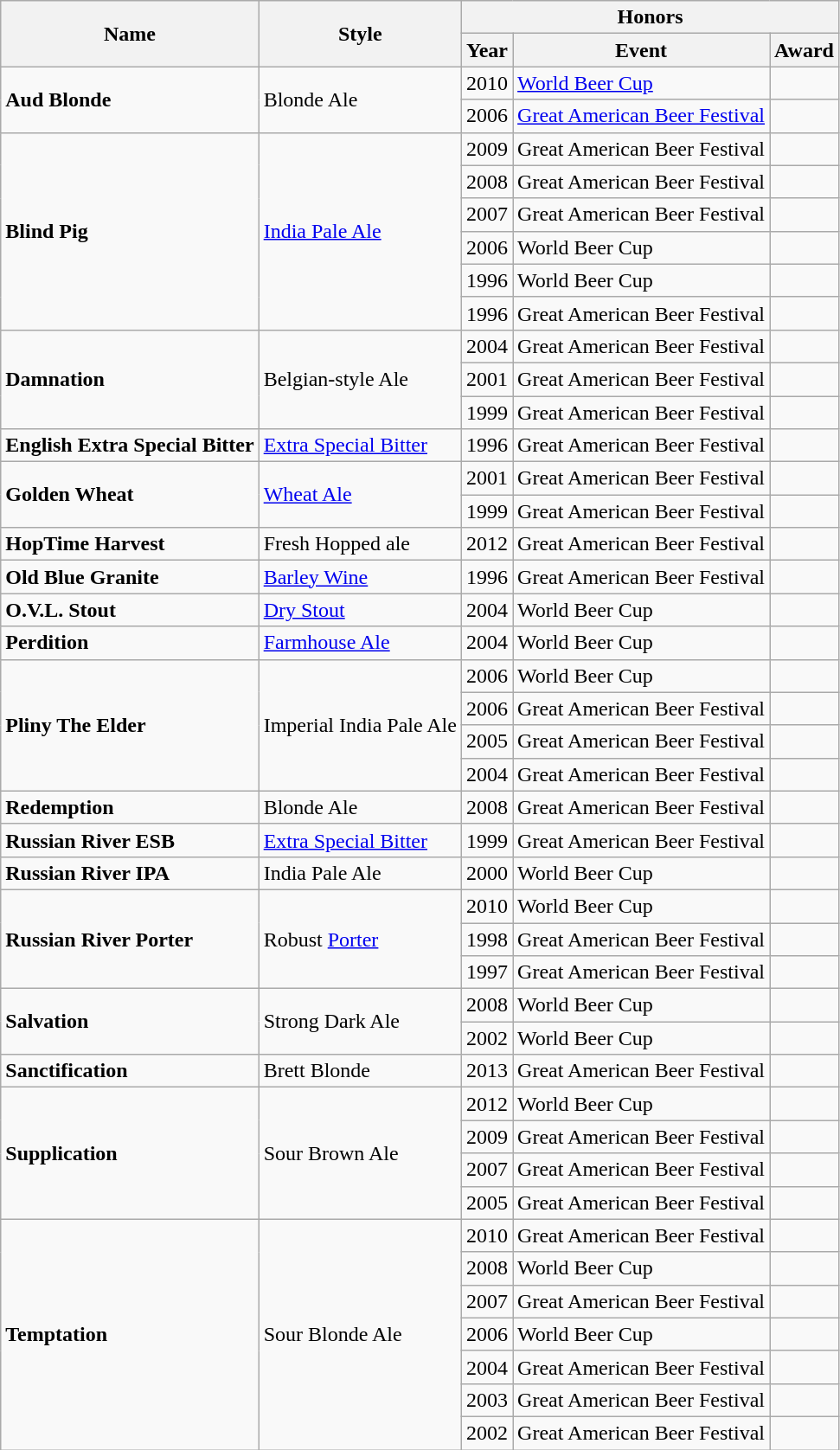<table class="wikitable sortable">
<tr>
<th rowspan=2>Name</th>
<th rowspan=2>Style</th>
<th colspan=3>Honors</th>
</tr>
<tr>
<th>Year</th>
<th>Event</th>
<th>Award</th>
</tr>
<tr>
<td rowspan=2><strong>Aud Blonde</strong></td>
<td rowspan=2>Blonde Ale</td>
<td>2010</td>
<td><a href='#'>World Beer Cup</a></td>
<td></td>
</tr>
<tr>
<td>2006</td>
<td><a href='#'>Great American Beer Festival</a></td>
<td></td>
</tr>
<tr>
<td rowspan=6><strong>Blind Pig</strong></td>
<td rowspan=6><a href='#'>India Pale Ale</a></td>
<td>2009</td>
<td>Great American Beer Festival</td>
<td></td>
</tr>
<tr>
<td>2008</td>
<td>Great American Beer Festival</td>
<td></td>
</tr>
<tr>
<td>2007</td>
<td>Great American Beer Festival</td>
<td></td>
</tr>
<tr>
<td>2006</td>
<td>World Beer Cup</td>
<td></td>
</tr>
<tr>
<td>1996</td>
<td>World Beer Cup</td>
<td></td>
</tr>
<tr>
<td>1996</td>
<td>Great American Beer Festival</td>
<td></td>
</tr>
<tr>
<td rowspan=3><strong>Damnation</strong></td>
<td rowspan=3>Belgian-style Ale</td>
<td>2004</td>
<td>Great American Beer Festival</td>
<td></td>
</tr>
<tr>
<td>2001</td>
<td>Great American Beer Festival</td>
<td></td>
</tr>
<tr>
<td>1999</td>
<td>Great American Beer Festival</td>
<td></td>
</tr>
<tr>
<td><strong>English Extra Special Bitter</strong></td>
<td><a href='#'>Extra Special Bitter</a></td>
<td>1996</td>
<td>Great American Beer Festival</td>
<td></td>
</tr>
<tr>
<td rowspan=2><strong>Golden Wheat</strong></td>
<td rowspan=2><a href='#'>Wheat Ale</a></td>
<td>2001</td>
<td>Great American Beer Festival</td>
<td></td>
</tr>
<tr>
<td>1999</td>
<td>Great American Beer Festival</td>
<td></td>
</tr>
<tr>
<td><strong>HopTime Harvest</strong></td>
<td>Fresh Hopped ale</td>
<td>2012</td>
<td>Great American Beer Festival</td>
<td></td>
</tr>
<tr>
<td><strong>Old Blue Granite</strong></td>
<td><a href='#'>Barley Wine</a></td>
<td>1996</td>
<td>Great American Beer Festival</td>
<td></td>
</tr>
<tr>
<td><strong>O.V.L. Stout</strong></td>
<td><a href='#'>Dry Stout</a></td>
<td>2004</td>
<td>World Beer Cup</td>
<td></td>
</tr>
<tr>
<td><strong>Perdition</strong></td>
<td><a href='#'>Farmhouse Ale</a></td>
<td>2004</td>
<td>World Beer Cup</td>
<td></td>
</tr>
<tr>
<td rowspan=4><strong>Pliny The Elder</strong></td>
<td rowspan=4>Imperial India Pale Ale</td>
<td>2006</td>
<td>World Beer Cup</td>
<td></td>
</tr>
<tr>
<td>2006</td>
<td>Great American Beer Festival</td>
<td></td>
</tr>
<tr>
<td>2005</td>
<td>Great American Beer Festival</td>
<td></td>
</tr>
<tr>
<td>2004</td>
<td>Great American Beer Festival</td>
<td></td>
</tr>
<tr>
<td><strong>Redemption</strong></td>
<td>Blonde Ale</td>
<td>2008</td>
<td>Great American Beer Festival</td>
<td></td>
</tr>
<tr>
<td><strong>Russian River ESB</strong></td>
<td><a href='#'>Extra Special Bitter</a></td>
<td>1999</td>
<td>Great American Beer Festival</td>
<td></td>
</tr>
<tr>
<td><strong>Russian River IPA</strong></td>
<td>India Pale Ale</td>
<td>2000</td>
<td>World Beer Cup</td>
<td></td>
</tr>
<tr>
<td rowspan=3><strong>Russian River Porter</strong></td>
<td rowspan=3>Robust <a href='#'>Porter</a></td>
<td>2010</td>
<td>World Beer Cup</td>
<td></td>
</tr>
<tr>
<td>1998</td>
<td>Great American Beer Festival</td>
<td></td>
</tr>
<tr>
<td>1997</td>
<td>Great American Beer Festival</td>
<td></td>
</tr>
<tr>
<td rowspan=2><strong>Salvation</strong></td>
<td rowspan=2>Strong Dark Ale</td>
<td>2008</td>
<td>World Beer Cup</td>
<td></td>
</tr>
<tr>
<td>2002</td>
<td>World Beer Cup</td>
<td></td>
</tr>
<tr>
<td><strong>Sanctification</strong></td>
<td>Brett Blonde</td>
<td>2013</td>
<td>Great American Beer Festival</td>
<td></td>
</tr>
<tr>
<td rowspan=4><strong>Supplication</strong></td>
<td rowspan=4>Sour Brown Ale</td>
<td>2012</td>
<td>World Beer Cup</td>
<td></td>
</tr>
<tr>
<td>2009</td>
<td>Great American Beer Festival</td>
<td></td>
</tr>
<tr>
<td>2007</td>
<td>Great American Beer Festival</td>
<td></td>
</tr>
<tr>
<td>2005</td>
<td>Great American Beer Festival</td>
<td></td>
</tr>
<tr>
<td rowspan=7><strong>Temptation</strong></td>
<td rowspan=7>Sour Blonde Ale</td>
<td>2010</td>
<td>Great American Beer Festival</td>
<td></td>
</tr>
<tr>
<td>2008</td>
<td>World Beer Cup</td>
<td></td>
</tr>
<tr>
<td>2007</td>
<td>Great American Beer Festival</td>
<td></td>
</tr>
<tr>
<td>2006</td>
<td>World Beer Cup</td>
<td></td>
</tr>
<tr>
<td>2004</td>
<td>Great American Beer Festival</td>
<td></td>
</tr>
<tr>
<td>2003</td>
<td>Great American Beer Festival</td>
<td></td>
</tr>
<tr>
<td>2002</td>
<td>Great American Beer Festival</td>
<td></td>
</tr>
</table>
